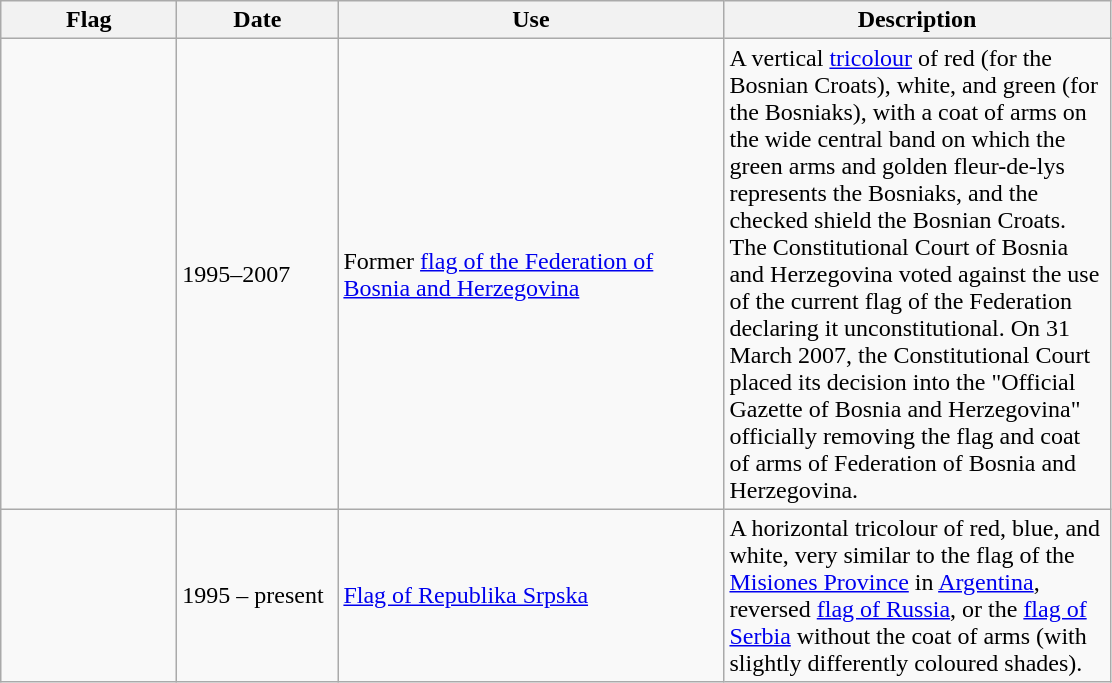<table class="wikitable">
<tr>
<th style="width:110px;">Flag</th>
<th style="width:100px;">Date</th>
<th style="width:250px;">Use</th>
<th style="width:250px;">Description</th>
</tr>
<tr>
<td></td>
<td>1995–2007</td>
<td>Former <a href='#'>flag of the Federation of Bosnia and Herzegovina</a></td>
<td>A vertical <a href='#'>tricolour</a> of red (for the Bosnian Croats), white, and green (for the Bosniaks), with a coat of arms on the wide central band on which the green arms and golden fleur-de-lys represents the Bosniaks, and the checked shield the Bosnian Croats.<br>The Constitutional Court of Bosnia and Herzegovina voted against the use of the current flag of the Federation declaring it unconstitutional. On 31 March 2007, the Constitutional Court placed its decision into the "Official Gazette of Bosnia and Herzegovina" officially removing the flag and coat of arms of Federation of Bosnia and Herzegovina.</td>
</tr>
<tr>
<td></td>
<td>1995 – present</td>
<td><a href='#'>Flag of Republika Srpska</a></td>
<td>A horizontal tricolour of red, blue, and white, very similar to the flag of the <a href='#'>Misiones Province</a> in <a href='#'>Argentina</a>, reversed <a href='#'>flag of Russia</a>, or the <a href='#'>flag of Serbia</a> without the coat of arms (with slightly differently coloured shades).</td>
</tr>
</table>
